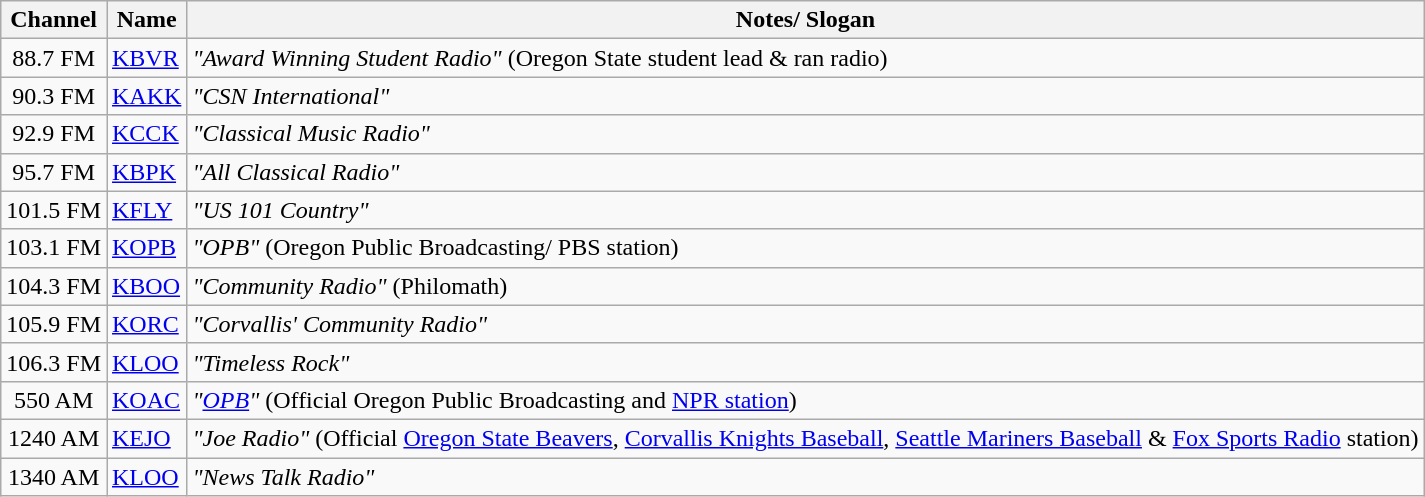<table class="wikitable sortable">
<tr>
<th>Channel</th>
<th>Name</th>
<th>Notes/ Slogan</th>
</tr>
<tr>
<td style="text-align:center;">88.7 FM</td>
<td><a href='#'>KBVR</a></td>
<td><em>"Award Winning Student Radio"</em> (Oregon State student lead & ran radio)</td>
</tr>
<tr>
<td style="text-align:center;">90.3 FM</td>
<td><a href='#'>KAKK</a></td>
<td><em>"CSN International"</em></td>
</tr>
<tr>
<td style="text-align:center;">92.9 FM</td>
<td><a href='#'>KCCK</a></td>
<td><em>"Classical Music Radio"</em></td>
</tr>
<tr>
<td style="text-align:center;">95.7 FM</td>
<td><a href='#'>KBPK</a></td>
<td><em>"All Classical Radio"</em></td>
</tr>
<tr>
<td style="text-align:center;">101.5 FM</td>
<td><a href='#'>KFLY</a></td>
<td><em>"US 101 Country"</em></td>
</tr>
<tr>
<td style="text-align:center;">103.1 FM</td>
<td><a href='#'>KOPB</a></td>
<td><em>"OPB"</em> (Oregon Public Broadcasting/ PBS station)</td>
</tr>
<tr>
<td style="text-align:center;">104.3 FM</td>
<td><a href='#'>KBOO</a></td>
<td><em>"Community Radio"</em> (Philomath)</td>
</tr>
<tr>
<td style="text-align:center;">105.9 FM</td>
<td><a href='#'>KORC</a></td>
<td><em>"Corvallis' Community Radio"</em></td>
</tr>
<tr>
<td style="text-align:center;">106.3 FM</td>
<td><a href='#'>KLOO</a></td>
<td><em>"Timeless Rock"</em></td>
</tr>
<tr>
<td style="text-align:center;">550 AM</td>
<td><a href='#'>KOAC</a></td>
<td><em>"<a href='#'>OPB</a>"</em> (Official Oregon Public Broadcasting and <a href='#'>NPR station</a>)</td>
</tr>
<tr>
<td style="text-align:center;">1240 AM</td>
<td><a href='#'>KEJO</a></td>
<td><em>"Joe Radio"</em> (Official <a href='#'>Oregon State Beavers</a>, <a href='#'>Corvallis Knights Baseball</a>, <a href='#'>Seattle Mariners Baseball</a> & <a href='#'>Fox Sports Radio</a> station)</td>
</tr>
<tr>
<td style="text-align:center;">1340 AM</td>
<td><a href='#'>KLOO</a></td>
<td><em>"News Talk Radio"</em></td>
</tr>
</table>
